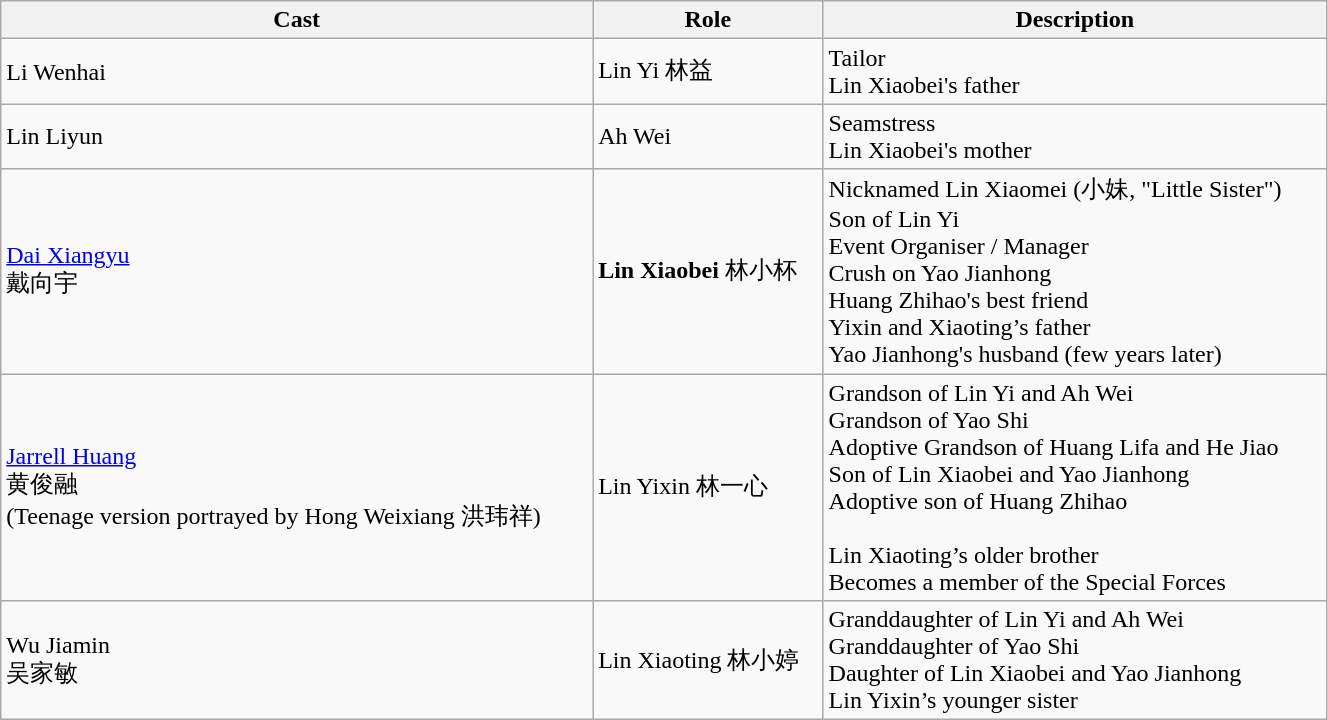<table class="wikitable" style="width:70%;">
<tr>
<th>Cast</th>
<th>Role</th>
<th>Description</th>
</tr>
<tr>
<td>Li Wenhai</td>
<td>Lin Yi 林益</td>
<td>Tailor <br> Lin Xiaobei's father</td>
</tr>
<tr>
<td>Lin Liyun</td>
<td>Ah Wei</td>
<td>Seamstress <br> Lin Xiaobei's mother</td>
</tr>
<tr>
<td><a href='#'>Dai Xiangyu</a> <br> 戴向宇</td>
<td><strong>Lin Xiaobei</strong> 林小杯</td>
<td>Nicknamed Lin Xiaomei (小妹, "Little Sister") <br> Son of Lin Yi <br> Event Organiser / Manager <br> Crush on Yao Jianhong<br>Huang Zhihao's best friend <br> Yixin and Xiaoting’s father<br>Yao Jianhong's husband (few years later)</td>
</tr>
<tr>
<td><a href='#'>Jarrell Huang</a> <br> 黄俊融 <br> (Teenage version portrayed by Hong Weixiang 洪玮祥)</td>
<td>Lin Yixin 林一心</td>
<td>Grandson of Lin Yi and Ah Wei <br> Grandson of Yao Shi <br> Adoptive Grandson of Huang Lifa and He Jiao <br> Son of Lin Xiaobei and Yao Jianhong <br> Adoptive son of Huang Zhihao <br><br>Lin Xiaoting’s older brother <br> Becomes a member of the Special Forces</td>
</tr>
<tr>
<td>Wu Jiamin <br> 吴家敏</td>
<td>Lin Xiaoting 林小婷</td>
<td>Granddaughter of Lin Yi and Ah Wei <br> Granddaughter of Yao Shi <br> Daughter of Lin Xiaobei and Yao Jianhong <br> Lin Yixin’s younger sister</td>
</tr>
</table>
